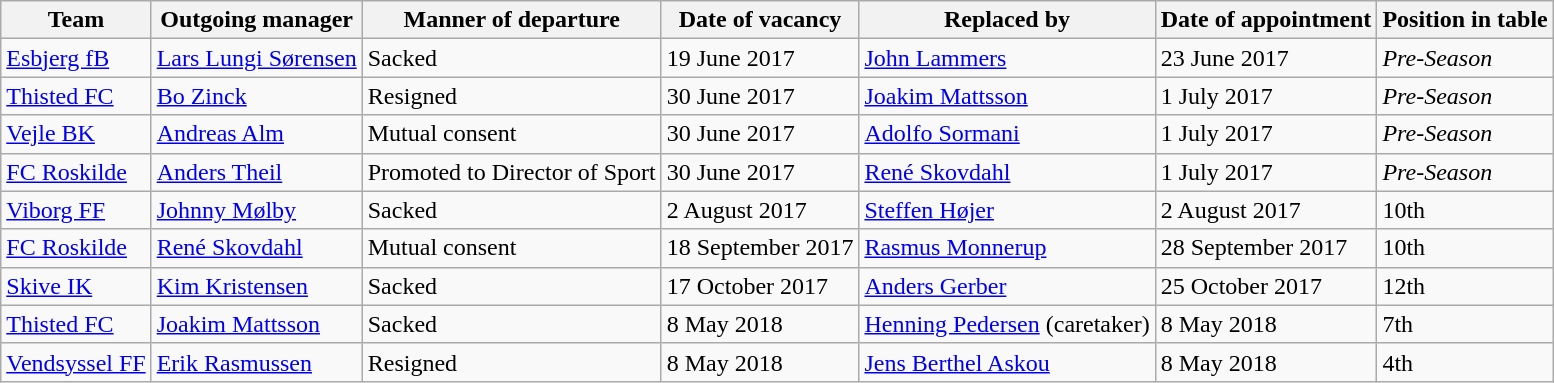<table class="wikitable">
<tr>
<th>Team</th>
<th>Outgoing manager</th>
<th>Manner of departure</th>
<th>Date of vacancy</th>
<th>Replaced by</th>
<th>Date of appointment</th>
<th>Position in table</th>
</tr>
<tr>
<td><a href='#'>Esbjerg fB</a></td>
<td> <a href='#'>Lars Lungi Sørensen</a></td>
<td>Sacked</td>
<td>19 June 2017</td>
<td> <a href='#'>John Lammers</a></td>
<td>23 June 2017</td>
<td><em>Pre-Season</em></td>
</tr>
<tr>
<td><a href='#'>Thisted FC</a></td>
<td> <a href='#'>Bo Zinck</a></td>
<td>Resigned</td>
<td>30 June 2017</td>
<td> <a href='#'>Joakim Mattsson</a></td>
<td>1 July 2017</td>
<td><em>Pre-Season</em></td>
</tr>
<tr>
<td><a href='#'>Vejle BK</a></td>
<td> <a href='#'>Andreas Alm</a></td>
<td>Mutual consent</td>
<td>30 June 2017</td>
<td> <a href='#'>Adolfo Sormani</a></td>
<td>1 July 2017</td>
<td><em>Pre-Season</em></td>
</tr>
<tr>
<td><a href='#'>FC Roskilde</a></td>
<td> <a href='#'>Anders Theil</a></td>
<td>Promoted to Director of Sport</td>
<td>30 June 2017</td>
<td> <a href='#'>René Skovdahl</a></td>
<td>1 July 2017</td>
<td><em>Pre-Season</em></td>
</tr>
<tr>
<td><a href='#'>Viborg FF</a></td>
<td> <a href='#'>Johnny Mølby</a></td>
<td>Sacked</td>
<td>2 August 2017</td>
<td> <a href='#'>Steffen Højer</a></td>
<td>2 August 2017</td>
<td>10th</td>
</tr>
<tr>
<td><a href='#'>FC Roskilde</a></td>
<td> <a href='#'>René Skovdahl</a></td>
<td>Mutual consent</td>
<td>18 September 2017</td>
<td> <a href='#'>Rasmus Monnerup</a></td>
<td>28 September 2017</td>
<td>10th</td>
</tr>
<tr>
<td><a href='#'>Skive IK</a></td>
<td> <a href='#'>Kim Kristensen</a></td>
<td>Sacked</td>
<td>17 October 2017</td>
<td> <a href='#'>Anders Gerber</a></td>
<td>25 October 2017</td>
<td>12th</td>
</tr>
<tr>
<td><a href='#'>Thisted FC</a></td>
<td> <a href='#'>Joakim Mattsson</a></td>
<td>Sacked</td>
<td>8 May 2018</td>
<td> <a href='#'>Henning Pedersen</a> (caretaker)</td>
<td>8 May 2018</td>
<td>7th</td>
</tr>
<tr>
<td><a href='#'>Vendsyssel FF</a></td>
<td> <a href='#'>Erik Rasmussen</a></td>
<td>Resigned</td>
<td>8 May 2018</td>
<td> <a href='#'>Jens Berthel Askou</a></td>
<td>8 May 2018</td>
<td>4th</td>
</tr>
</table>
